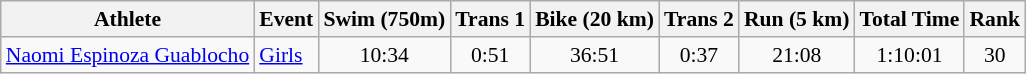<table class="wikitable" style="font-size:90%;">
<tr>
<th>Athlete</th>
<th>Event</th>
<th>Swim (750m)</th>
<th>Trans 1</th>
<th>Bike (20 km)</th>
<th>Trans 2</th>
<th>Run (5 km)</th>
<th>Total Time</th>
<th>Rank</th>
</tr>
<tr align=center>
<td align=left><a href='#'>Naomi Espinoza Guablocho</a></td>
<td align=left><a href='#'>Girls</a></td>
<td>10:34</td>
<td>0:51</td>
<td>36:51</td>
<td>0:37</td>
<td>21:08</td>
<td>1:10:01</td>
<td>30</td>
</tr>
</table>
